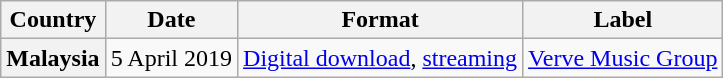<table class="wikitable plainrowheaders">
<tr>
<th>Country</th>
<th>Date</th>
<th>Format</th>
<th>Label</th>
</tr>
<tr>
<th scope="row">Malaysia</th>
<td>5 April 2019</td>
<td><a href='#'>Digital download</a>, <a href='#'>streaming</a></td>
<td><a href='#'>Verve Music Group</a></td>
</tr>
</table>
